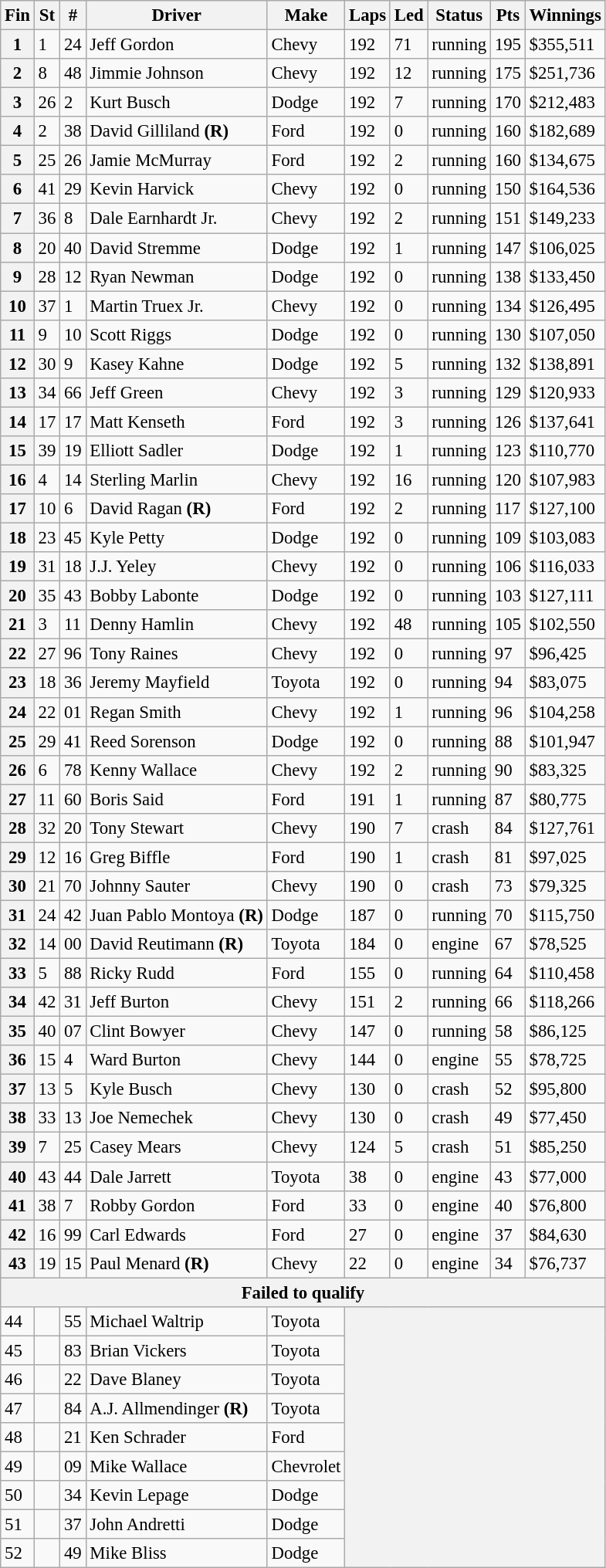<table class="wikitable sortable" style="font-size: 95%;" cellspacing="0" cellpadding="0" border="0">
<tr>
<th>Fin</th>
<th>St</th>
<th>#</th>
<th>Driver</th>
<th>Make</th>
<th>Laps</th>
<th>Led</th>
<th>Status</th>
<th>Pts</th>
<th>Winnings</th>
</tr>
<tr>
<th>1</th>
<td align="left">1</td>
<td>24</td>
<td align="left">Jeff Gordon</td>
<td align="left">Chevy</td>
<td align="left">192</td>
<td>71</td>
<td>running</td>
<td align="left">195</td>
<td>$355,511</td>
</tr>
<tr>
<th>2</th>
<td align="left">8</td>
<td>48</td>
<td align="left">Jimmie Johnson</td>
<td align="left">Chevy</td>
<td align="left">192</td>
<td>12</td>
<td>running</td>
<td align="left">175</td>
<td>$251,736</td>
</tr>
<tr>
<th>3</th>
<td align="left">26</td>
<td>2</td>
<td align="left">Kurt Busch</td>
<td align="left">Dodge</td>
<td align="left">192</td>
<td>7</td>
<td>running</td>
<td align="left">170</td>
<td>$212,483</td>
</tr>
<tr>
<th>4</th>
<td align="left">2</td>
<td>38</td>
<td align="left">David Gilliland <strong>(R)</strong></td>
<td align="left">Ford</td>
<td>192</td>
<td>0</td>
<td>running</td>
<td align="left">160</td>
<td>$182,689</td>
</tr>
<tr>
<th>5</th>
<td align="left">25</td>
<td>26</td>
<td align="left">Jamie McMurray</td>
<td align="left">Ford</td>
<td align="left">192</td>
<td>2</td>
<td>running</td>
<td align="left">160</td>
<td>$134,675</td>
</tr>
<tr>
<th>6</th>
<td align="left">41</td>
<td>29</td>
<td align="left">Kevin Harvick</td>
<td align="left">Chevy</td>
<td>192</td>
<td>0</td>
<td>running</td>
<td align="left">150</td>
<td>$164,536</td>
</tr>
<tr>
<th>7</th>
<td align="left">36</td>
<td>8</td>
<td align="left">Dale Earnhardt Jr.</td>
<td align="left">Chevy</td>
<td align="left">192</td>
<td>2</td>
<td>running</td>
<td align="left">151</td>
<td>$149,233</td>
</tr>
<tr>
<th>8</th>
<td align="left">20</td>
<td>40</td>
<td align="left">David Stremme</td>
<td align="left">Dodge</td>
<td align="left">192</td>
<td>1</td>
<td>running</td>
<td align="left">147</td>
<td>$106,025</td>
</tr>
<tr>
<th>9</th>
<td align="left">28</td>
<td>12</td>
<td align="left">Ryan Newman</td>
<td align="left">Dodge</td>
<td>192</td>
<td>0</td>
<td>running</td>
<td align="left">138</td>
<td>$133,450</td>
</tr>
<tr>
<th>10</th>
<td align="left">37</td>
<td>1</td>
<td align="left">Martin Truex Jr.</td>
<td align="left">Chevy</td>
<td>192</td>
<td>0</td>
<td>running</td>
<td align="left">134</td>
<td>$126,495</td>
</tr>
<tr>
<th>11</th>
<td align="left">9</td>
<td>10</td>
<td align="left">Scott Riggs</td>
<td align="left">Dodge</td>
<td>192</td>
<td>0</td>
<td>running</td>
<td align="left">130</td>
<td>$107,050</td>
</tr>
<tr>
<th>12</th>
<td align="left">30</td>
<td>9</td>
<td align="left">Kasey Kahne</td>
<td align="left">Dodge</td>
<td align="left">192</td>
<td>5</td>
<td>running</td>
<td align="left">132</td>
<td>$138,891</td>
</tr>
<tr>
<th>13</th>
<td align="left">34</td>
<td>66</td>
<td align="left">Jeff Green</td>
<td align="left">Chevy</td>
<td align="left">192</td>
<td>3</td>
<td>running</td>
<td align="left">129</td>
<td>$120,933</td>
</tr>
<tr>
<th>14</th>
<td align="left">17</td>
<td>17</td>
<td align="left">Matt Kenseth</td>
<td align="left">Ford</td>
<td align="left">192</td>
<td>3</td>
<td>running</td>
<td align="left">126</td>
<td>$137,641</td>
</tr>
<tr>
<th>15</th>
<td align="left">39</td>
<td>19</td>
<td align="left">Elliott Sadler</td>
<td align="left">Dodge</td>
<td align="left">192</td>
<td>1</td>
<td>running</td>
<td align="left">123</td>
<td>$110,770</td>
</tr>
<tr>
<th>16</th>
<td align="left">4</td>
<td>14</td>
<td align="left">Sterling Marlin</td>
<td align="left">Chevy</td>
<td align="left">192</td>
<td>16</td>
<td>running</td>
<td align="left">120</td>
<td>$107,983</td>
</tr>
<tr>
<th>17</th>
<td align="left">10</td>
<td>6</td>
<td align="left">David Ragan <strong>(R)</strong></td>
<td align="left">Ford</td>
<td align="left">192</td>
<td>2</td>
<td>running</td>
<td align="left">117</td>
<td>$127,100</td>
</tr>
<tr>
<th>18</th>
<td align="left">23</td>
<td>45</td>
<td align="left">Kyle Petty</td>
<td align="left">Dodge</td>
<td>192</td>
<td>0</td>
<td>running</td>
<td align="left">109</td>
<td>$103,083</td>
</tr>
<tr>
<th>19</th>
<td align="left">31</td>
<td>18</td>
<td align="left">J.J. Yeley</td>
<td align="left">Chevy</td>
<td>192</td>
<td>0</td>
<td>running</td>
<td align="left">106</td>
<td>$116,033</td>
</tr>
<tr>
<th>20</th>
<td align="left">35</td>
<td>43</td>
<td align="left">Bobby Labonte</td>
<td align="left">Dodge</td>
<td>192</td>
<td>0</td>
<td>running</td>
<td align="left">103</td>
<td>$127,111</td>
</tr>
<tr>
<th>21</th>
<td align="left">3</td>
<td>11</td>
<td align="left">Denny Hamlin</td>
<td align="left">Chevy</td>
<td align="left">192</td>
<td>48</td>
<td>running</td>
<td align="left">105</td>
<td>$102,550</td>
</tr>
<tr>
<th>22</th>
<td align="left">27</td>
<td>96</td>
<td align="left">Tony Raines</td>
<td align="left">Chevy</td>
<td>192</td>
<td>0</td>
<td>running</td>
<td align="left">97</td>
<td>$96,425</td>
</tr>
<tr>
<th>23</th>
<td align="left">18</td>
<td>36</td>
<td align="left">Jeremy Mayfield</td>
<td align="left">Toyota</td>
<td>192</td>
<td>0</td>
<td>running</td>
<td align="left">94</td>
<td>$83,075</td>
</tr>
<tr>
<th>24</th>
<td align="left">22</td>
<td>01</td>
<td align="left">Regan Smith</td>
<td align="left">Chevy</td>
<td align="left">192</td>
<td>1</td>
<td>running</td>
<td align="left">96</td>
<td>$104,258</td>
</tr>
<tr>
<th>25</th>
<td align="left">29</td>
<td>41</td>
<td align="left">Reed Sorenson</td>
<td align="left">Dodge</td>
<td>192</td>
<td>0</td>
<td>running</td>
<td align="left">88</td>
<td>$101,947</td>
</tr>
<tr>
<th>26</th>
<td align="left">6</td>
<td>78</td>
<td align="left">Kenny Wallace</td>
<td align="left">Chevy</td>
<td align="left">192</td>
<td>2</td>
<td>running</td>
<td align="left">90</td>
<td>$83,325</td>
</tr>
<tr>
<th>27</th>
<td align="left">11</td>
<td>60</td>
<td align="left">Boris Said</td>
<td align="left">Ford</td>
<td align="left">191</td>
<td>1</td>
<td>running</td>
<td align="left">87</td>
<td>$80,775</td>
</tr>
<tr>
<th>28</th>
<td align="left">32</td>
<td>20</td>
<td align="left">Tony Stewart</td>
<td align="left">Chevy</td>
<td align="left">190</td>
<td>7</td>
<td>crash</td>
<td align="left">84</td>
<td>$127,761</td>
</tr>
<tr>
<th>29</th>
<td align="left">12</td>
<td>16</td>
<td align="left">Greg Biffle</td>
<td align="left">Ford</td>
<td align="left">190</td>
<td>1</td>
<td>crash</td>
<td align="left">81</td>
<td>$97,025</td>
</tr>
<tr>
<th>30</th>
<td align="left">21</td>
<td>70</td>
<td align="left">Johnny Sauter</td>
<td align="left">Chevy</td>
<td>190</td>
<td>0</td>
<td>crash</td>
<td align="left">73</td>
<td>$79,325</td>
</tr>
<tr>
<th>31</th>
<td align="left">24</td>
<td>42</td>
<td align="left">Juan Pablo Montoya <strong>(R)</strong></td>
<td align="left">Dodge</td>
<td>187</td>
<td>0</td>
<td>running</td>
<td align="left">70</td>
<td>$115,750</td>
</tr>
<tr>
<th>32</th>
<td align="left">14</td>
<td>00</td>
<td align="left">David Reutimann <strong>(R)</strong></td>
<td align="left">Toyota</td>
<td>184</td>
<td>0</td>
<td>engine</td>
<td align="left">67</td>
<td>$78,525</td>
</tr>
<tr>
<th>33</th>
<td align="left">5</td>
<td>88</td>
<td align="left">Ricky Rudd</td>
<td align="left">Ford</td>
<td>155</td>
<td>0</td>
<td>running</td>
<td align="left">64</td>
<td>$110,458</td>
</tr>
<tr>
<th>34</th>
<td align="left">42</td>
<td>31</td>
<td align="left">Jeff Burton</td>
<td align="left">Chevy</td>
<td align="left">151</td>
<td>2</td>
<td>running</td>
<td align="left">66</td>
<td>$118,266</td>
</tr>
<tr>
<th>35</th>
<td align="left">40</td>
<td>07</td>
<td align="left">Clint Bowyer</td>
<td align="left">Chevy</td>
<td>147</td>
<td>0</td>
<td>running</td>
<td align="left">58</td>
<td>$86,125</td>
</tr>
<tr>
<th>36</th>
<td align="left">15</td>
<td>4</td>
<td align="left">Ward Burton</td>
<td align="left">Chevy</td>
<td>144</td>
<td>0</td>
<td>engine</td>
<td align="left">55</td>
<td>$78,725</td>
</tr>
<tr>
<th>37</th>
<td align="left">13</td>
<td>5</td>
<td align="left">Kyle Busch</td>
<td align="left">Chevy</td>
<td>130</td>
<td>0</td>
<td>crash</td>
<td align="left">52</td>
<td>$95,800</td>
</tr>
<tr>
<th>38</th>
<td align="left">33</td>
<td>13</td>
<td align="left">Joe Nemechek</td>
<td align="left">Chevy</td>
<td>130</td>
<td>0</td>
<td>crash</td>
<td align="left">49</td>
<td>$77,450</td>
</tr>
<tr>
<th>39</th>
<td align="left">7</td>
<td>25</td>
<td align="left">Casey Mears</td>
<td align="left">Chevy</td>
<td align="left">124</td>
<td>5</td>
<td>crash</td>
<td align="left">51</td>
<td>$85,250</td>
</tr>
<tr>
<th>40</th>
<td align="left">43</td>
<td>44</td>
<td align="left">Dale Jarrett</td>
<td align="left">Toyota</td>
<td>38</td>
<td>0</td>
<td>engine</td>
<td align="left">43</td>
<td>$77,000</td>
</tr>
<tr>
<th>41</th>
<td align="left">38</td>
<td>7</td>
<td align="left">Robby Gordon</td>
<td align="left">Ford</td>
<td>33</td>
<td>0</td>
<td>engine</td>
<td align="left">40</td>
<td>$76,800</td>
</tr>
<tr>
<th>42</th>
<td align="left">16</td>
<td>99</td>
<td align="left">Carl Edwards</td>
<td align="left">Ford</td>
<td>27</td>
<td>0</td>
<td>engine</td>
<td align="left">37</td>
<td>$84,630</td>
</tr>
<tr>
<th>43</th>
<td align="left">19</td>
<td>15</td>
<td align="left">Paul Menard <strong>(R)</strong></td>
<td align="left">Chevy</td>
<td>22</td>
<td>0</td>
<td>engine</td>
<td align="left">34</td>
<td>$76,737</td>
</tr>
<tr>
<th colspan="10">Failed to qualify</th>
</tr>
<tr>
<td>44</td>
<td></td>
<td>55</td>
<td>Michael Waltrip</td>
<td>Toyota</td>
<th colspan="5" rowspan="9"></th>
</tr>
<tr>
<td>45</td>
<td></td>
<td>83</td>
<td>Brian Vickers</td>
<td>Toyota</td>
</tr>
<tr>
<td>46</td>
<td></td>
<td>22</td>
<td>Dave Blaney</td>
<td>Toyota</td>
</tr>
<tr>
<td>47</td>
<td></td>
<td>84</td>
<td>A.J. Allmendinger <strong>(R)</strong></td>
<td>Toyota</td>
</tr>
<tr>
<td>48</td>
<td></td>
<td>21</td>
<td>Ken Schrader</td>
<td>Ford</td>
</tr>
<tr>
<td>49</td>
<td></td>
<td>09</td>
<td>Mike Wallace</td>
<td>Chevrolet</td>
</tr>
<tr>
<td>50</td>
<td></td>
<td>34</td>
<td>Kevin Lepage</td>
<td>Dodge</td>
</tr>
<tr>
<td>51</td>
<td></td>
<td>37</td>
<td>John Andretti</td>
<td>Dodge</td>
</tr>
<tr>
<td>52</td>
<td></td>
<td>49</td>
<td>Mike Bliss</td>
<td>Dodge</td>
</tr>
</table>
